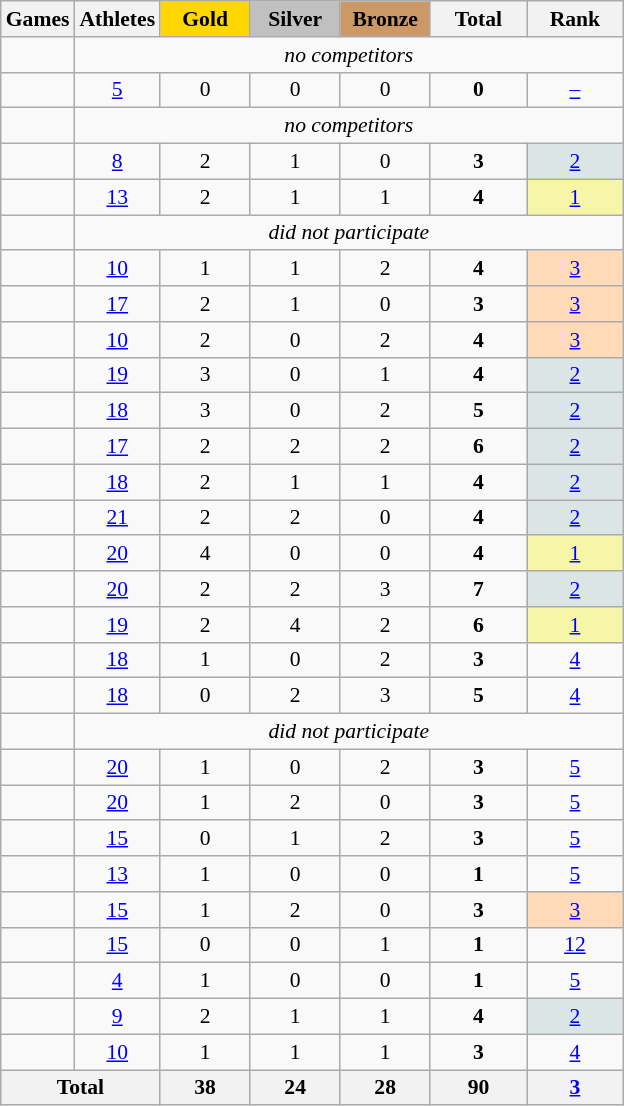<table class="wikitable" style="text-align:center; font-size:90%;">
<tr>
<th>Games</th>
<th>Athletes</th>
<td style="background:gold; width:3.7em; font-weight:bold;">Gold</td>
<td style="background:silver; width:3.7em; font-weight:bold;">Silver</td>
<td style="background:#cc9966; width:3.7em; font-weight:bold;">Bronze</td>
<th style="width:4em; font-weight:bold;">Total</th>
<th style="width:4em; font-weight:bold;">Rank</th>
</tr>
<tr>
<td align=left></td>
<td colspan=6><em>no competitors</em></td>
</tr>
<tr>
<td align=left></td>
<td><a href='#'>5</a></td>
<td>0</td>
<td>0</td>
<td>0</td>
<td><strong>0</strong></td>
<td><a href='#'>–</a></td>
</tr>
<tr>
<td align=left></td>
<td colspan=6><em>no competitors</em></td>
</tr>
<tr>
<td align=left></td>
<td><a href='#'>8</a></td>
<td>2</td>
<td>1</td>
<td>0</td>
<td><strong>3</strong></td>
<td style="background:#dce5e5;"><a href='#'>2</a></td>
</tr>
<tr>
<td align=left></td>
<td><a href='#'>13</a></td>
<td>2</td>
<td>1</td>
<td>1</td>
<td><strong>4</strong></td>
<td style="background:#f7f6a8;"><a href='#'>1</a></td>
</tr>
<tr>
<td align=left></td>
<td colspan=6><em>did not participate</em></td>
</tr>
<tr>
<td align=left></td>
<td><a href='#'>10</a></td>
<td>1</td>
<td>1</td>
<td>2</td>
<td><strong>4</strong></td>
<td style="background:#ffdab9;"><a href='#'>3</a></td>
</tr>
<tr>
<td align=left></td>
<td><a href='#'>17</a></td>
<td>2</td>
<td>1</td>
<td>0</td>
<td><strong>3</strong></td>
<td style="background:#ffdab9;"><a href='#'>3</a></td>
</tr>
<tr>
<td align=left></td>
<td><a href='#'>10</a></td>
<td>2</td>
<td>0</td>
<td>2</td>
<td><strong>4</strong></td>
<td style="background:#ffdab9;"><a href='#'>3</a></td>
</tr>
<tr>
<td align=left></td>
<td><a href='#'>19</a></td>
<td>3</td>
<td>0</td>
<td>1</td>
<td><strong>4</strong></td>
<td style="background:#dce5e5;"><a href='#'>2</a></td>
</tr>
<tr>
<td align=left></td>
<td><a href='#'>18</a></td>
<td>3</td>
<td>0</td>
<td>2</td>
<td><strong>5</strong></td>
<td style="background:#dce5e5;"><a href='#'>2</a></td>
</tr>
<tr>
<td align=left></td>
<td><a href='#'>17</a></td>
<td>2</td>
<td>2</td>
<td>2</td>
<td><strong>6</strong></td>
<td style="background:#dce5e5;"><a href='#'>2</a></td>
</tr>
<tr>
<td align=left></td>
<td><a href='#'>18</a></td>
<td>2</td>
<td>1</td>
<td>1</td>
<td><strong>4</strong></td>
<td style="background:#dce5e5;"><a href='#'>2</a></td>
</tr>
<tr>
<td align=left></td>
<td><a href='#'>21</a></td>
<td>2</td>
<td>2</td>
<td>0</td>
<td><strong>4</strong></td>
<td style="background:#dce5e5;"><a href='#'>2</a></td>
</tr>
<tr>
<td align=left></td>
<td><a href='#'>20</a></td>
<td>4</td>
<td>0</td>
<td>0</td>
<td><strong>4</strong></td>
<td style="background:#f7f6a8;"><a href='#'>1</a></td>
</tr>
<tr>
<td align=left></td>
<td><a href='#'>20</a></td>
<td>2</td>
<td>2</td>
<td>3</td>
<td><strong>7</strong></td>
<td style="background:#dce5e5;"><a href='#'>2</a></td>
</tr>
<tr>
<td align=left></td>
<td><a href='#'>19</a></td>
<td>2</td>
<td>4</td>
<td>2</td>
<td><strong>6</strong></td>
<td style="background:#f7f6a8;"><a href='#'>1</a></td>
</tr>
<tr>
<td align=left></td>
<td><a href='#'>18</a></td>
<td>1</td>
<td>0</td>
<td>2</td>
<td><strong>3</strong></td>
<td><a href='#'>4</a></td>
</tr>
<tr>
<td align=left></td>
<td><a href='#'>18</a></td>
<td>0</td>
<td>2</td>
<td>3</td>
<td><strong>5</strong></td>
<td><a href='#'>4</a></td>
</tr>
<tr>
<td align=left></td>
<td colspan=6><em>did not participate</em></td>
</tr>
<tr>
<td align=left></td>
<td><a href='#'>20</a></td>
<td>1</td>
<td>0</td>
<td>2</td>
<td><strong>3</strong></td>
<td><a href='#'>5</a></td>
</tr>
<tr>
<td align=left></td>
<td><a href='#'>20</a></td>
<td>1</td>
<td>2</td>
<td>0</td>
<td><strong>3</strong></td>
<td><a href='#'>5</a></td>
</tr>
<tr>
<td align=left></td>
<td><a href='#'>15</a></td>
<td>0</td>
<td>1</td>
<td>2</td>
<td><strong>3</strong></td>
<td><a href='#'>5</a></td>
</tr>
<tr>
<td align=left></td>
<td><a href='#'>13</a></td>
<td>1</td>
<td>0</td>
<td>0</td>
<td><strong>1</strong></td>
<td><a href='#'>5</a></td>
</tr>
<tr>
<td align=left></td>
<td><a href='#'>15</a></td>
<td>1</td>
<td>2</td>
<td>0</td>
<td><strong>3</strong></td>
<td style="background:#ffdab9;"><a href='#'>3</a></td>
</tr>
<tr>
<td align=left></td>
<td><a href='#'>15</a></td>
<td>0</td>
<td>0</td>
<td>1</td>
<td><strong>1</strong></td>
<td><a href='#'>12</a></td>
</tr>
<tr>
<td align=left></td>
<td><a href='#'>4</a></td>
<td>1</td>
<td>0</td>
<td>0</td>
<td><strong>1</strong></td>
<td><a href='#'>5</a></td>
</tr>
<tr>
<td align=left></td>
<td><a href='#'>9</a></td>
<td>2</td>
<td>1</td>
<td>1</td>
<td><strong>4</strong></td>
<td style="background:#dce5e5;"><a href='#'>2</a></td>
</tr>
<tr>
<td align=left></td>
<td><a href='#'>10</a></td>
<td>1</td>
<td>1</td>
<td>1</td>
<td><strong>3</strong></td>
<td><a href='#'>4</a></td>
</tr>
<tr>
<th colspan=2>Total</th>
<th>38</th>
<th>24</th>
<th>28</th>
<th>90</th>
<th><a href='#'>3</a></th>
</tr>
</table>
